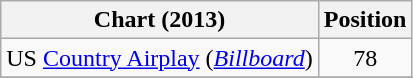<table class="wikitable sortable">
<tr>
<th scope="col">Chart (2013)</th>
<th scope="col">Position</th>
</tr>
<tr>
<td>US <a href='#'>Country Airplay</a> (<em><a href='#'>Billboard</a></em>)</td>
<td align="center">78</td>
</tr>
<tr>
</tr>
</table>
